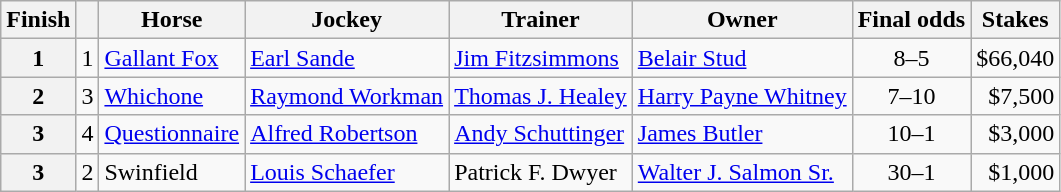<table class="wikitable sortable">
<tr>
<th>Finish</th>
<th></th>
<th>Horse</th>
<th>Jockey</th>
<th>Trainer</th>
<th>Owner</th>
<th>Final odds</th>
<th>Stakes</th>
</tr>
<tr>
<th>1</th>
<td style="text-align: center;">1</td>
<td><a href='#'>Gallant Fox</a></td>
<td><a href='#'>Earl Sande</a></td>
<td><a href='#'>Jim Fitzsimmons</a></td>
<td><a href='#'>Belair Stud</a></td>
<td style="text-align: center;">8–5</td>
<td style="text-align: right;">$66,040</td>
</tr>
<tr>
<th>2</th>
<td style="text-align: center;">3</td>
<td><a href='#'>Whichone</a></td>
<td><a href='#'>Raymond Workman</a></td>
<td><a href='#'>Thomas J. Healey</a></td>
<td><a href='#'>Harry Payne Whitney</a></td>
<td style="text-align: center;">7–10</td>
<td style="text-align: right;">$7,500</td>
</tr>
<tr>
<th>3</th>
<td style="text-align: center;">4</td>
<td><a href='#'>Questionnaire</a></td>
<td><a href='#'>Alfred Robertson</a></td>
<td><a href='#'>Andy Schuttinger</a></td>
<td><a href='#'>James Butler</a></td>
<td style="text-align: center;">10–1</td>
<td style="text-align: right;">$3,000</td>
</tr>
<tr>
<th>3</th>
<td style="text-align: center;">2</td>
<td>Swinfield</td>
<td><a href='#'>Louis Schaefer</a></td>
<td>Patrick F. Dwyer</td>
<td><a href='#'>Walter J. Salmon Sr.</a></td>
<td style="text-align: center;">30–1</td>
<td style="text-align: right;">$1,000</td>
</tr>
</table>
